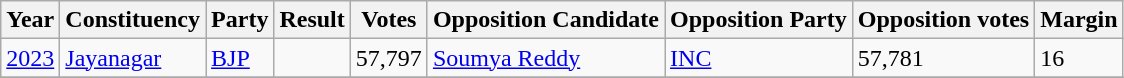<table class="sortable wikitable">
<tr>
<th>Year</th>
<th>Constituency</th>
<th>Party</th>
<th>Result</th>
<th>Votes</th>
<th>Opposition Candidate</th>
<th>Opposition Party</th>
<th>Opposition votes</th>
<th>Margin</th>
</tr>
<tr>
<td><a href='#'>2023</a></td>
<td><a href='#'>Jayanagar</a></td>
<td><a href='#'>BJP</a></td>
<td></td>
<td>57,797</td>
<td><a href='#'>Soumya Reddy</a></td>
<td><a href='#'>INC</a></td>
<td>57,781</td>
<td>16</td>
</tr>
<tr>
</tr>
</table>
